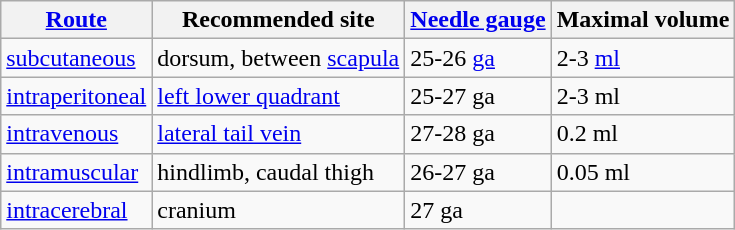<table class="wikitable">
<tr>
<th><a href='#'>Route</a></th>
<th>Recommended site</th>
<th><a href='#'>Needle gauge</a></th>
<th>Maximal volume</th>
</tr>
<tr>
<td><a href='#'>subcutaneous</a></td>
<td>dorsum, between <a href='#'>scapula</a></td>
<td>25-26 <a href='#'>ga</a></td>
<td>2-3 <a href='#'>ml</a></td>
</tr>
<tr>
<td><a href='#'>intraperitoneal</a></td>
<td><a href='#'>left lower quadrant</a></td>
<td>25-27 ga</td>
<td>2-3 ml</td>
</tr>
<tr>
<td><a href='#'>intravenous</a></td>
<td><a href='#'>lateral tail vein</a></td>
<td>27-28 ga</td>
<td>0.2 ml</td>
</tr>
<tr>
<td><a href='#'>intramuscular</a></td>
<td>hindlimb, caudal thigh</td>
<td>26-27 ga</td>
<td>0.05 ml</td>
</tr>
<tr>
<td><a href='#'>intracerebral</a></td>
<td>cranium</td>
<td>27 ga</td>
</tr>
</table>
